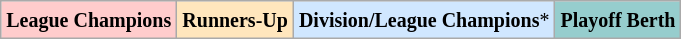<table class="wikitable">
<tr>
<td bgcolor="#FFCCCC"><small><strong>League Champions</strong></small></td>
<td bgcolor="#FFE6BD"><small><strong>Runners-Up</strong></small></td>
<td bgcolor="#D0E7FF"><small><strong>Division/League Champions</strong>*</small></td>
<td bgcolor="#96CDCD"><small><strong>Playoff Berth</strong></small></td>
</tr>
</table>
